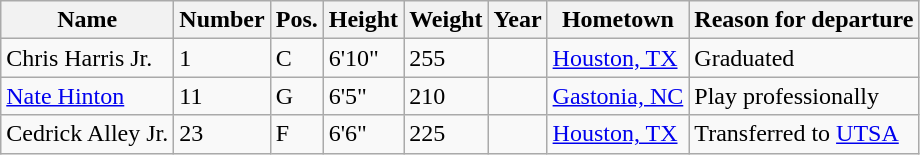<table class="wikitable sortable" border="1">
<tr>
<th>Name</th>
<th>Number</th>
<th>Pos.</th>
<th>Height</th>
<th>Weight</th>
<th>Year</th>
<th>Hometown</th>
<th class="unsortable">Reason for departure</th>
</tr>
<tr>
<td>Chris Harris Jr.</td>
<td>1</td>
<td>C</td>
<td>6'10"</td>
<td>255</td>
<td></td>
<td><a href='#'>Houston, TX</a></td>
<td>Graduated</td>
</tr>
<tr>
<td><a href='#'>Nate Hinton</a></td>
<td>11</td>
<td>G</td>
<td>6'5"</td>
<td>210</td>
<td></td>
<td><a href='#'>Gastonia, NC</a></td>
<td>Play professionally</td>
</tr>
<tr>
<td>Cedrick Alley Jr.</td>
<td>23</td>
<td>F</td>
<td>6'6"</td>
<td>225</td>
<td></td>
<td><a href='#'>Houston, TX</a></td>
<td>Transferred to <a href='#'>UTSA</a></td>
</tr>
</table>
